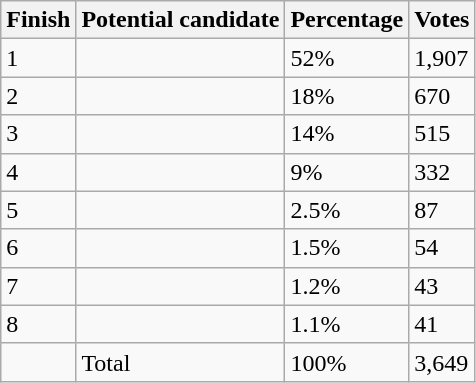<table class="wikitable sortable">
<tr>
<th>Finish</th>
<th>Potential candidate</th>
<th>Percentage</th>
<th>Votes</th>
</tr>
<tr>
<td>1</td>
<td></td>
<td>52%</td>
<td>1,907</td>
</tr>
<tr>
<td>2</td>
<td></td>
<td>18%</td>
<td>670</td>
</tr>
<tr>
<td>3</td>
<td></td>
<td>14%</td>
<td>515</td>
</tr>
<tr>
<td>4</td>
<td></td>
<td>9%</td>
<td>332</td>
</tr>
<tr>
<td>5</td>
<td></td>
<td>2.5%</td>
<td>87</td>
</tr>
<tr>
<td>6</td>
<td></td>
<td>1.5%</td>
<td>54</td>
</tr>
<tr>
<td>7</td>
<td></td>
<td>1.2%</td>
<td>43</td>
</tr>
<tr>
<td>8</td>
<td></td>
<td>1.1%</td>
<td>41</td>
</tr>
<tr>
<td></td>
<td>Total</td>
<td>100%</td>
<td>3,649</td>
</tr>
</table>
